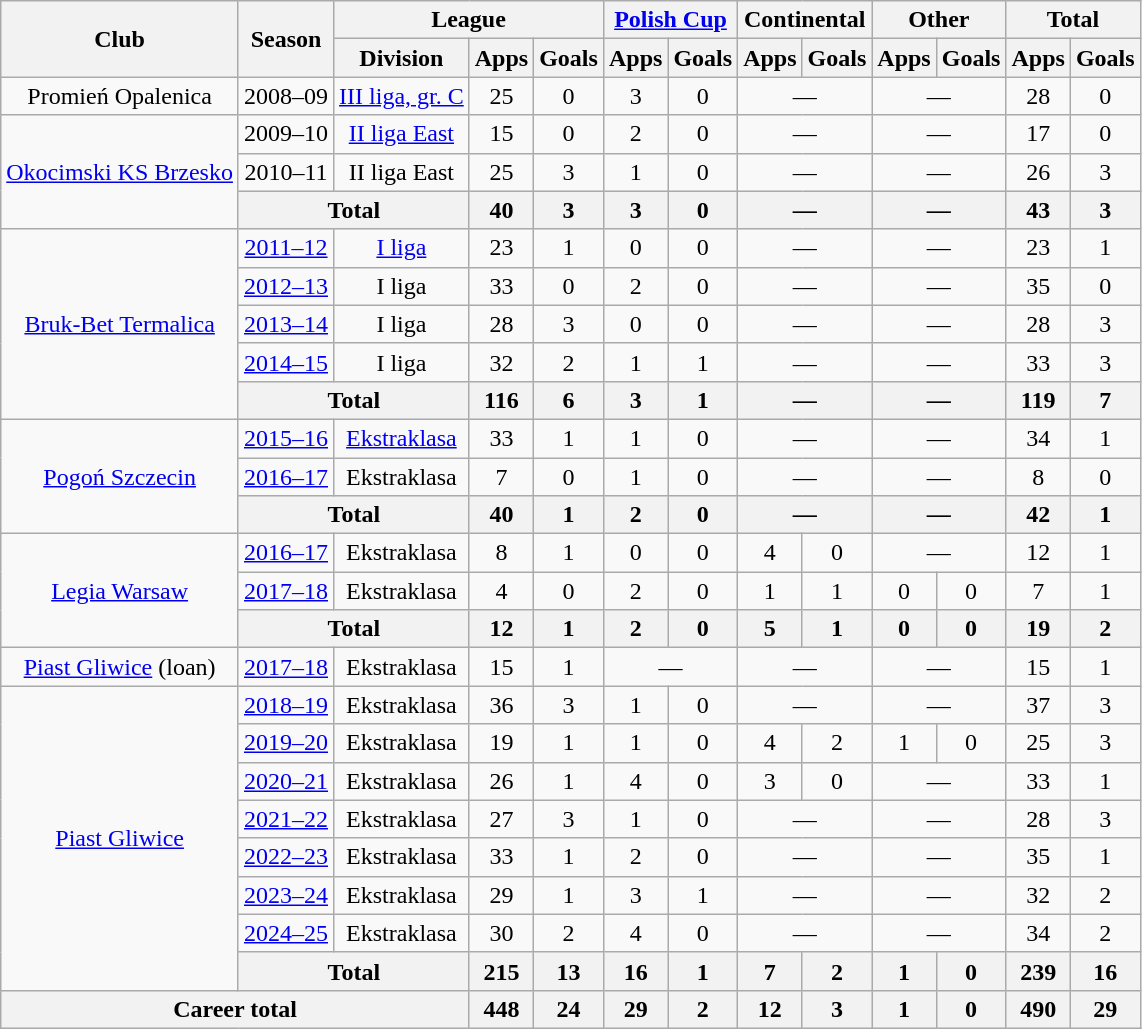<table class=wikitable style="text-align: center">
<tr>
<th rowspan=2>Club</th>
<th rowspan=2>Season</th>
<th colspan=3>League</th>
<th colspan=2><a href='#'>Polish Cup</a></th>
<th colspan=2>Continental</th>
<th colspan=2>Other</th>
<th colspan=2>Total</th>
</tr>
<tr>
<th>Division</th>
<th>Apps</th>
<th>Goals</th>
<th>Apps</th>
<th>Goals</th>
<th>Apps</th>
<th>Goals</th>
<th>Apps</th>
<th>Goals</th>
<th>Apps</th>
<th>Goals</th>
</tr>
<tr>
<td rowspan=1>Promień Opalenica</td>
<td>2008–09</td>
<td><a href='#'>III liga, gr. C</a></td>
<td>25</td>
<td>0</td>
<td>3</td>
<td>0</td>
<td colspan="2">—</td>
<td colspan="2">—</td>
<td>28</td>
<td>0</td>
</tr>
<tr>
<td rowspan=3><a href='#'>Okocimski KS Brzesko</a></td>
<td>2009–10</td>
<td><a href='#'>II liga East</a></td>
<td>15</td>
<td>0</td>
<td>2</td>
<td>0</td>
<td colspan="2">—</td>
<td colspan="2">—</td>
<td>17</td>
<td>0</td>
</tr>
<tr>
<td>2010–11</td>
<td>II liga East</td>
<td>25</td>
<td>3</td>
<td>1</td>
<td>0</td>
<td colspan="2">—</td>
<td colspan="2">—</td>
<td>26</td>
<td>3</td>
</tr>
<tr>
<th colspan=2>Total</th>
<th>40</th>
<th>3</th>
<th>3</th>
<th>0</th>
<th colspan="2">—</th>
<th colspan="2">—</th>
<th>43</th>
<th>3</th>
</tr>
<tr>
<td rowspan=5><a href='#'>Bruk-Bet Termalica</a></td>
<td><a href='#'>2011–12</a></td>
<td><a href='#'>I liga</a></td>
<td>23</td>
<td>1</td>
<td>0</td>
<td>0</td>
<td colspan="2">—</td>
<td colspan="2">—</td>
<td>23</td>
<td>1</td>
</tr>
<tr>
<td><a href='#'>2012–13</a></td>
<td>I liga</td>
<td>33</td>
<td>0</td>
<td>2</td>
<td>0</td>
<td colspan="2">—</td>
<td colspan="2">—</td>
<td>35</td>
<td>0</td>
</tr>
<tr>
<td><a href='#'>2013–14</a></td>
<td>I liga</td>
<td>28</td>
<td>3</td>
<td>0</td>
<td>0</td>
<td colspan="2">—</td>
<td colspan="2">—</td>
<td>28</td>
<td>3</td>
</tr>
<tr>
<td><a href='#'>2014–15</a></td>
<td>I liga</td>
<td>32</td>
<td>2</td>
<td>1</td>
<td>1</td>
<td colspan="2">—</td>
<td colspan="2">—</td>
<td>33</td>
<td>3</td>
</tr>
<tr>
<th colspan=2>Total</th>
<th>116</th>
<th>6</th>
<th>3</th>
<th>1</th>
<th colspan="2">—</th>
<th colspan="2">—</th>
<th>119</th>
<th>7</th>
</tr>
<tr>
<td rowspan=3><a href='#'>Pogoń Szczecin</a></td>
<td><a href='#'>2015–16</a></td>
<td><a href='#'>Ekstraklasa</a></td>
<td>33</td>
<td>1</td>
<td>1</td>
<td>0</td>
<td colspan="2">—</td>
<td colspan="2">—</td>
<td>34</td>
<td>1</td>
</tr>
<tr>
<td><a href='#'>2016–17</a></td>
<td>Ekstraklasa</td>
<td>7</td>
<td>0</td>
<td>1</td>
<td>0</td>
<td colspan="2">—</td>
<td colspan="2">—</td>
<td>8</td>
<td>0</td>
</tr>
<tr>
<th colspan=2>Total</th>
<th>40</th>
<th>1</th>
<th>2</th>
<th>0</th>
<th colspan="2">—</th>
<th colspan="2">—</th>
<th>42</th>
<th>1</th>
</tr>
<tr>
<td rowspan=3><a href='#'>Legia Warsaw</a></td>
<td><a href='#'>2016–17</a></td>
<td>Ekstraklasa</td>
<td>8</td>
<td>1</td>
<td>0</td>
<td>0</td>
<td>4</td>
<td>0</td>
<td colspan="2">—</td>
<td>12</td>
<td>1</td>
</tr>
<tr>
<td><a href='#'>2017–18</a></td>
<td>Ekstraklasa</td>
<td>4</td>
<td>0</td>
<td>2</td>
<td>0</td>
<td>1</td>
<td>1</td>
<td>0</td>
<td>0</td>
<td>7</td>
<td>1</td>
</tr>
<tr>
<th colspan=2>Total</th>
<th>12</th>
<th>1</th>
<th>2</th>
<th>0</th>
<th>5</th>
<th>1</th>
<th>0</th>
<th>0</th>
<th>19</th>
<th>2</th>
</tr>
<tr>
<td><a href='#'>Piast Gliwice</a> (loan)</td>
<td><a href='#'>2017–18</a></td>
<td>Ekstraklasa</td>
<td>15</td>
<td>1</td>
<td colspan="2">—</td>
<td colspan="2">—</td>
<td colspan="2">—</td>
<td>15</td>
<td>1</td>
</tr>
<tr>
<td rowspan=8><a href='#'>Piast Gliwice</a></td>
<td><a href='#'>2018–19</a></td>
<td>Ekstraklasa</td>
<td>36</td>
<td>3</td>
<td>1</td>
<td>0</td>
<td colspan="2">—</td>
<td colspan="2">—</td>
<td>37</td>
<td>3</td>
</tr>
<tr>
<td><a href='#'>2019–20</a></td>
<td>Ekstraklasa</td>
<td>19</td>
<td>1</td>
<td>1</td>
<td>0</td>
<td>4</td>
<td>2</td>
<td>1</td>
<td>0</td>
<td>25</td>
<td>3</td>
</tr>
<tr>
<td><a href='#'>2020–21</a></td>
<td>Ekstraklasa</td>
<td>26</td>
<td>1</td>
<td>4</td>
<td>0</td>
<td>3</td>
<td>0</td>
<td colspan="2">—</td>
<td>33</td>
<td>1</td>
</tr>
<tr>
<td><a href='#'>2021–22</a></td>
<td>Ekstraklasa</td>
<td>27</td>
<td>3</td>
<td>1</td>
<td>0</td>
<td colspan="2">—</td>
<td colspan="2">—</td>
<td>28</td>
<td>3</td>
</tr>
<tr>
<td><a href='#'>2022–23</a></td>
<td>Ekstraklasa</td>
<td>33</td>
<td>1</td>
<td>2</td>
<td>0</td>
<td colspan="2">—</td>
<td colspan="2">—</td>
<td>35</td>
<td>1</td>
</tr>
<tr>
<td><a href='#'>2023–24</a></td>
<td>Ekstraklasa</td>
<td>29</td>
<td>1</td>
<td>3</td>
<td>1</td>
<td colspan="2">—</td>
<td colspan="2">—</td>
<td>32</td>
<td>2</td>
</tr>
<tr>
<td><a href='#'>2024–25</a></td>
<td>Ekstraklasa</td>
<td>30</td>
<td>2</td>
<td>4</td>
<td>0</td>
<td colspan="2">—</td>
<td colspan="2">—</td>
<td>34</td>
<td>2</td>
</tr>
<tr>
<th colspan=2>Total</th>
<th>215</th>
<th>13</th>
<th>16</th>
<th>1</th>
<th>7</th>
<th>2</th>
<th>1</th>
<th>0</th>
<th>239</th>
<th>16</th>
</tr>
<tr>
<th colspan=3>Career total</th>
<th>448</th>
<th>24</th>
<th>29</th>
<th>2</th>
<th>12</th>
<th>3</th>
<th>1</th>
<th>0</th>
<th>490</th>
<th>29</th>
</tr>
</table>
